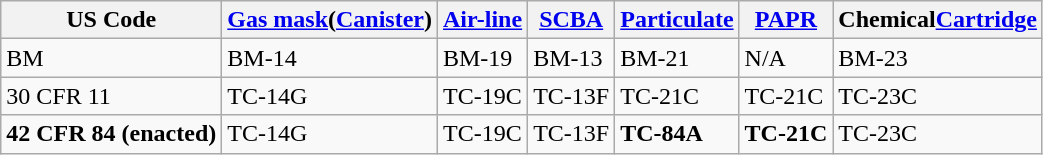<table class="wikitable mw-collapsible">
<tr>
<th>US Code</th>
<th><a href='#'>Gas mask</a>(<a href='#'>Canister</a>)</th>
<th><a href='#'>Air-line</a></th>
<th><a href='#'>SCBA</a></th>
<th><a href='#'>Particulate</a></th>
<th><a href='#'>PAPR</a></th>
<th>Chemical<a href='#'>Cartridge</a></th>
</tr>
<tr>
<td>BM</td>
<td>BM-14</td>
<td>BM-19</td>
<td>BM-13</td>
<td>BM-21</td>
<td>N/A</td>
<td>BM-23</td>
</tr>
<tr>
<td>30 CFR 11</td>
<td>TC-14G</td>
<td>TC-19C</td>
<td>TC-13F</td>
<td>TC-21C</td>
<td>TC-21C</td>
<td>TC-23C</td>
</tr>
<tr>
<td><strong>42 CFR 84 (enacted)</strong></td>
<td>TC-14G</td>
<td>TC-19C</td>
<td>TC-13F</td>
<td><strong>TC-84A</strong></td>
<td><strong>TC-21C</strong></td>
<td>TC-23C</td>
</tr>
</table>
